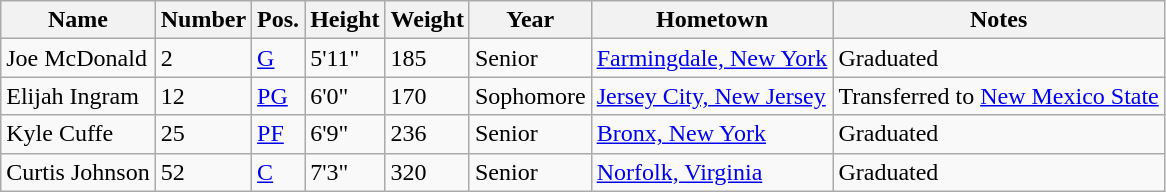<table class="wikitable sortable" border="1">
<tr>
<th>Name</th>
<th>Number</th>
<th>Pos.</th>
<th>Height</th>
<th>Weight</th>
<th>Year</th>
<th>Hometown</th>
<th class="unsortable">Notes</th>
</tr>
<tr>
<td sortname>Joe McDonald</td>
<td>2</td>
<td><a href='#'>G</a></td>
<td>5'11"</td>
<td>185</td>
<td>Senior</td>
<td><a href='#'>Farmingdale, New York</a></td>
<td>Graduated</td>
</tr>
<tr>
<td sortname>Elijah Ingram</td>
<td>12</td>
<td><a href='#'>PG</a></td>
<td>6'0"</td>
<td>170</td>
<td>Sophomore</td>
<td><a href='#'>Jersey City, New Jersey</a></td>
<td>Transferred to <a href='#'>New Mexico State</a></td>
</tr>
<tr>
<td sortname>Kyle Cuffe</td>
<td>25</td>
<td><a href='#'>PF</a></td>
<td>6'9"</td>
<td>236</td>
<td>Senior</td>
<td><a href='#'>Bronx, New York</a></td>
<td>Graduated</td>
</tr>
<tr>
<td sortname>Curtis Johnson</td>
<td>52</td>
<td><a href='#'>C</a></td>
<td>7'3"</td>
<td>320</td>
<td>Senior</td>
<td><a href='#'>Norfolk, Virginia</a></td>
<td>Graduated</td>
</tr>
</table>
